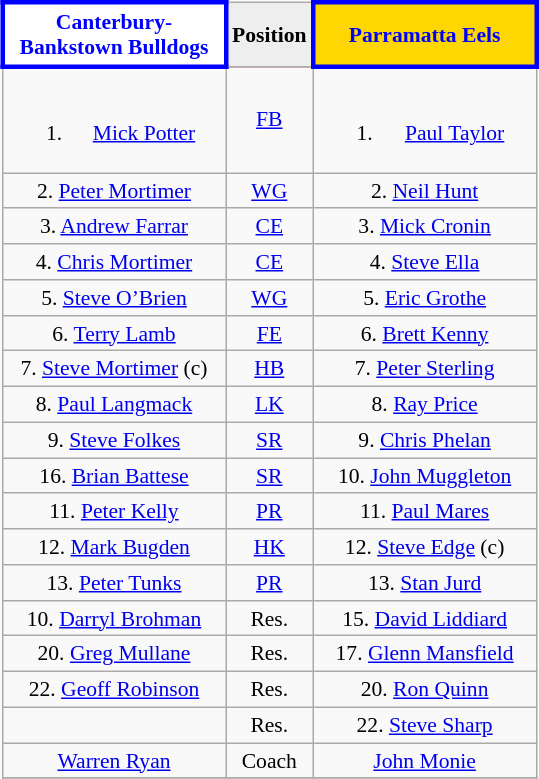<table align="right" class="wikitable" style="font-size:90%; text-align:center; margin-left:1em">
<tr bgcolor="#FF0033">
<th style="width:140px; border:3px solid blue; background: white; color: blue">Canterbury-Bankstown Bulldogs</th>
<th style="width:40px; text-align:center; background:#eee; color:black;">Position</th>
<th style="width:140px; border:3px solid blue; background: gold; color: blue">Parramatta Eels</th>
</tr>
<tr>
<td><br><ol><li><a href='#'>Mick Potter</a></li></ol></td>
<td><a href='#'>FB</a></td>
<td><br><ol><li><a href='#'>Paul Taylor</a></li></ol></td>
</tr>
<tr>
<td>2. <a href='#'>Peter Mortimer</a></td>
<td><a href='#'>WG</a></td>
<td>2. <a href='#'>Neil Hunt</a></td>
</tr>
<tr>
<td>3. <a href='#'>Andrew Farrar</a></td>
<td><a href='#'>CE</a></td>
<td>3. <a href='#'>Mick Cronin</a></td>
</tr>
<tr>
<td>4. <a href='#'>Chris Mortimer</a></td>
<td><a href='#'>CE</a></td>
<td>4. <a href='#'>Steve Ella</a></td>
</tr>
<tr>
<td>5. <a href='#'>Steve O’Brien</a></td>
<td><a href='#'>WG</a></td>
<td>5. <a href='#'>Eric Grothe</a></td>
</tr>
<tr>
<td>6. <a href='#'>Terry Lamb</a></td>
<td><a href='#'>FE</a></td>
<td>6. <a href='#'>Brett Kenny</a></td>
</tr>
<tr>
<td>7. <a href='#'>Steve Mortimer</a> (c)</td>
<td><a href='#'>HB</a></td>
<td>7. <a href='#'>Peter Sterling</a></td>
</tr>
<tr>
<td>8. <a href='#'>Paul Langmack</a></td>
<td><a href='#'>LK</a></td>
<td>8. <a href='#'>Ray Price</a></td>
</tr>
<tr>
<td>9. <a href='#'>Steve Folkes</a></td>
<td><a href='#'>SR</a></td>
<td>9. <a href='#'>Chris Phelan</a></td>
</tr>
<tr>
<td>16. <a href='#'>Brian Battese</a></td>
<td><a href='#'>SR</a></td>
<td>10. <a href='#'>John Muggleton</a></td>
</tr>
<tr>
<td>11. <a href='#'>Peter Kelly</a></td>
<td><a href='#'>PR</a></td>
<td>11. <a href='#'>Paul Mares</a></td>
</tr>
<tr>
<td>12. <a href='#'>Mark Bugden</a></td>
<td><a href='#'>HK</a></td>
<td>12. <a href='#'>Steve Edge</a> (c)</td>
</tr>
<tr>
<td>13. <a href='#'>Peter Tunks</a></td>
<td><a href='#'>PR</a></td>
<td>13. <a href='#'>Stan Jurd</a></td>
</tr>
<tr>
<td>10. <a href='#'>Darryl Brohman</a></td>
<td>Res.</td>
<td>15. <a href='#'>David Liddiard</a></td>
</tr>
<tr>
<td>20. <a href='#'>Greg Mullane</a></td>
<td>Res.</td>
<td>17. <a href='#'>Glenn Mansfield</a></td>
</tr>
<tr>
<td>22. <a href='#'>Geoff Robinson</a></td>
<td>Res.</td>
<td>20. <a href='#'>Ron Quinn</a></td>
</tr>
<tr>
<td></td>
<td>Res.</td>
<td>22. <a href='#'>Steve Sharp</a></td>
</tr>
<tr>
<td><a href='#'>Warren Ryan</a></td>
<td>Coach</td>
<td><a href='#'>John Monie</a></td>
</tr>
<tr>
</tr>
</table>
